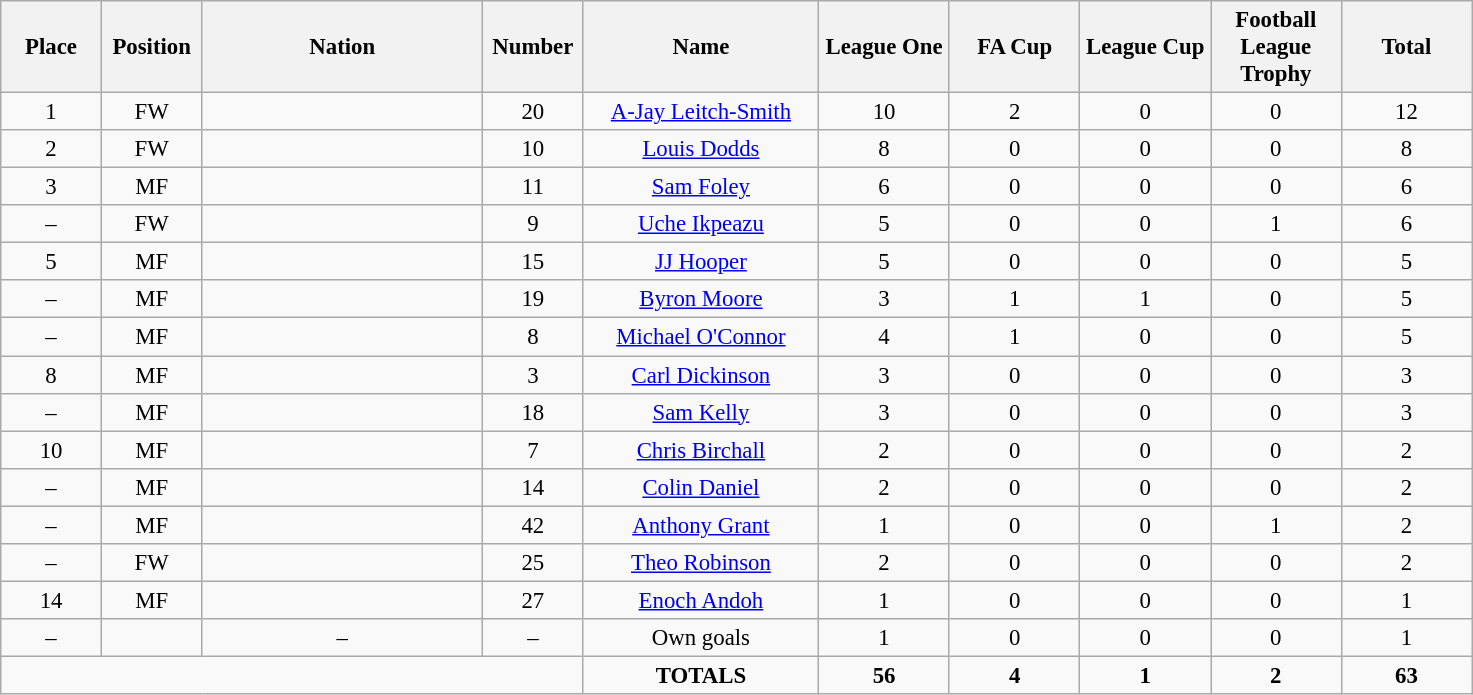<table class="wikitable" style="font-size: 95%; text-align: center;">
<tr>
<th width=60>Place</th>
<th width=60>Position</th>
<th width=180>Nation</th>
<th width=60>Number</th>
<th width=150>Name</th>
<th width=80>League One</th>
<th width=80>FA Cup</th>
<th width=80>League Cup</th>
<th width=80>Football League Trophy</th>
<th width=80>Total</th>
</tr>
<tr>
<td>1</td>
<td>FW</td>
<td></td>
<td>20</td>
<td><a href='#'>A-Jay Leitch-Smith</a></td>
<td>10</td>
<td>2</td>
<td>0</td>
<td>0</td>
<td>12</td>
</tr>
<tr>
<td>2</td>
<td>FW</td>
<td></td>
<td>10</td>
<td><a href='#'>Louis Dodds</a></td>
<td>8</td>
<td>0</td>
<td>0</td>
<td>0</td>
<td>8</td>
</tr>
<tr>
<td>3</td>
<td>MF</td>
<td></td>
<td>11</td>
<td><a href='#'>Sam Foley</a></td>
<td>6</td>
<td>0</td>
<td>0</td>
<td>0</td>
<td>6</td>
</tr>
<tr>
<td>–</td>
<td>FW</td>
<td></td>
<td>9</td>
<td><a href='#'>Uche Ikpeazu</a></td>
<td>5</td>
<td>0</td>
<td>0</td>
<td>1</td>
<td>6</td>
</tr>
<tr>
<td>5</td>
<td>MF</td>
<td></td>
<td>15</td>
<td><a href='#'>JJ Hooper</a></td>
<td>5</td>
<td>0</td>
<td>0</td>
<td>0</td>
<td>5</td>
</tr>
<tr>
<td>–</td>
<td>MF</td>
<td></td>
<td>19</td>
<td><a href='#'>Byron Moore</a></td>
<td>3</td>
<td>1</td>
<td>1</td>
<td>0</td>
<td>5</td>
</tr>
<tr>
<td>–</td>
<td>MF</td>
<td></td>
<td>8</td>
<td><a href='#'>Michael O'Connor</a></td>
<td>4</td>
<td>1</td>
<td>0</td>
<td>0</td>
<td>5</td>
</tr>
<tr>
<td>8</td>
<td>MF</td>
<td></td>
<td>3</td>
<td><a href='#'>Carl Dickinson</a></td>
<td>3</td>
<td>0</td>
<td>0</td>
<td>0</td>
<td>3</td>
</tr>
<tr>
<td>–</td>
<td>MF</td>
<td></td>
<td>18</td>
<td><a href='#'>Sam Kelly</a></td>
<td>3</td>
<td>0</td>
<td>0</td>
<td>0</td>
<td>3</td>
</tr>
<tr>
<td>10</td>
<td>MF</td>
<td></td>
<td>7</td>
<td><a href='#'>Chris Birchall</a></td>
<td>2</td>
<td>0</td>
<td>0</td>
<td>0</td>
<td>2</td>
</tr>
<tr>
<td>–</td>
<td>MF</td>
<td></td>
<td>14</td>
<td><a href='#'>Colin Daniel</a></td>
<td>2</td>
<td>0</td>
<td>0</td>
<td>0</td>
<td>2</td>
</tr>
<tr>
<td>–</td>
<td>MF</td>
<td></td>
<td>42</td>
<td><a href='#'>Anthony Grant</a></td>
<td>1</td>
<td>0</td>
<td>0</td>
<td>1</td>
<td>2</td>
</tr>
<tr>
<td>–</td>
<td>FW</td>
<td></td>
<td>25</td>
<td><a href='#'>Theo Robinson</a></td>
<td>2</td>
<td>0</td>
<td>0</td>
<td>0</td>
<td>2</td>
</tr>
<tr>
<td>14</td>
<td>MF</td>
<td></td>
<td>27</td>
<td><a href='#'>Enoch Andoh</a></td>
<td>1</td>
<td>0</td>
<td>0</td>
<td>0</td>
<td>1</td>
</tr>
<tr>
<td>–</td>
<td></td>
<td>–</td>
<td>–</td>
<td>Own goals</td>
<td>1</td>
<td>0</td>
<td>0</td>
<td>0</td>
<td>1</td>
</tr>
<tr>
<td colspan="4"></td>
<td><strong>TOTALS</strong></td>
<td><strong>56</strong></td>
<td><strong>4</strong></td>
<td><strong>1</strong></td>
<td><strong>2</strong></td>
<td><strong>63</strong></td>
</tr>
</table>
